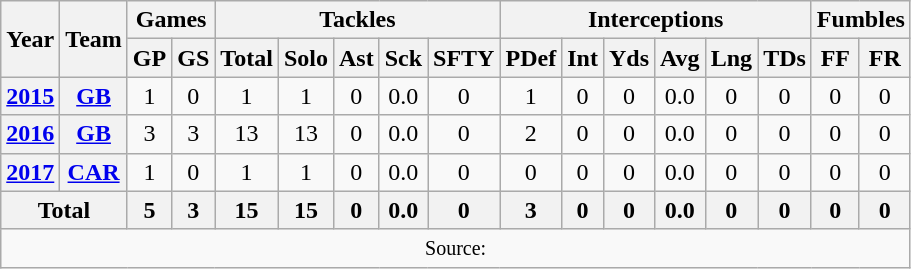<table class="wikitable" style="text-align: center;">
<tr>
<th rowspan=2>Year</th>
<th rowspan=2>Team</th>
<th colspan=2>Games</th>
<th colspan=5>Tackles</th>
<th colspan=6>Interceptions</th>
<th colspan=2>Fumbles</th>
</tr>
<tr>
<th>GP</th>
<th>GS</th>
<th>Total</th>
<th>Solo</th>
<th>Ast</th>
<th>Sck</th>
<th>SFTY</th>
<th>PDef</th>
<th>Int</th>
<th>Yds</th>
<th>Avg</th>
<th>Lng</th>
<th>TDs</th>
<th>FF</th>
<th>FR</th>
</tr>
<tr>
<th><a href='#'>2015</a></th>
<th><a href='#'>GB</a></th>
<td>1</td>
<td>0</td>
<td>1</td>
<td>1</td>
<td>0</td>
<td>0.0</td>
<td>0</td>
<td>1</td>
<td>0</td>
<td>0</td>
<td>0.0</td>
<td>0</td>
<td>0</td>
<td>0</td>
<td>0</td>
</tr>
<tr>
<th><a href='#'>2016</a></th>
<th><a href='#'>GB</a></th>
<td>3</td>
<td>3</td>
<td>13</td>
<td>13</td>
<td>0</td>
<td>0.0</td>
<td>0</td>
<td>2</td>
<td>0</td>
<td>0</td>
<td>0.0</td>
<td>0</td>
<td>0</td>
<td>0</td>
<td>0</td>
</tr>
<tr>
<th><a href='#'>2017</a></th>
<th><a href='#'>CAR</a></th>
<td>1</td>
<td>0</td>
<td>1</td>
<td>1</td>
<td>0</td>
<td>0.0</td>
<td>0</td>
<td>0</td>
<td>0</td>
<td>0</td>
<td>0.0</td>
<td>0</td>
<td>0</td>
<td>0</td>
<td>0</td>
</tr>
<tr>
<th colspan=2>Total</th>
<th>5</th>
<th>3</th>
<th>15</th>
<th>15</th>
<th>0</th>
<th>0.0</th>
<th>0</th>
<th>3</th>
<th>0</th>
<th>0</th>
<th>0.0</th>
<th>0</th>
<th>0</th>
<th>0</th>
<th>0</th>
</tr>
<tr>
<td colspan="17"><small>Source: </small></td>
</tr>
</table>
